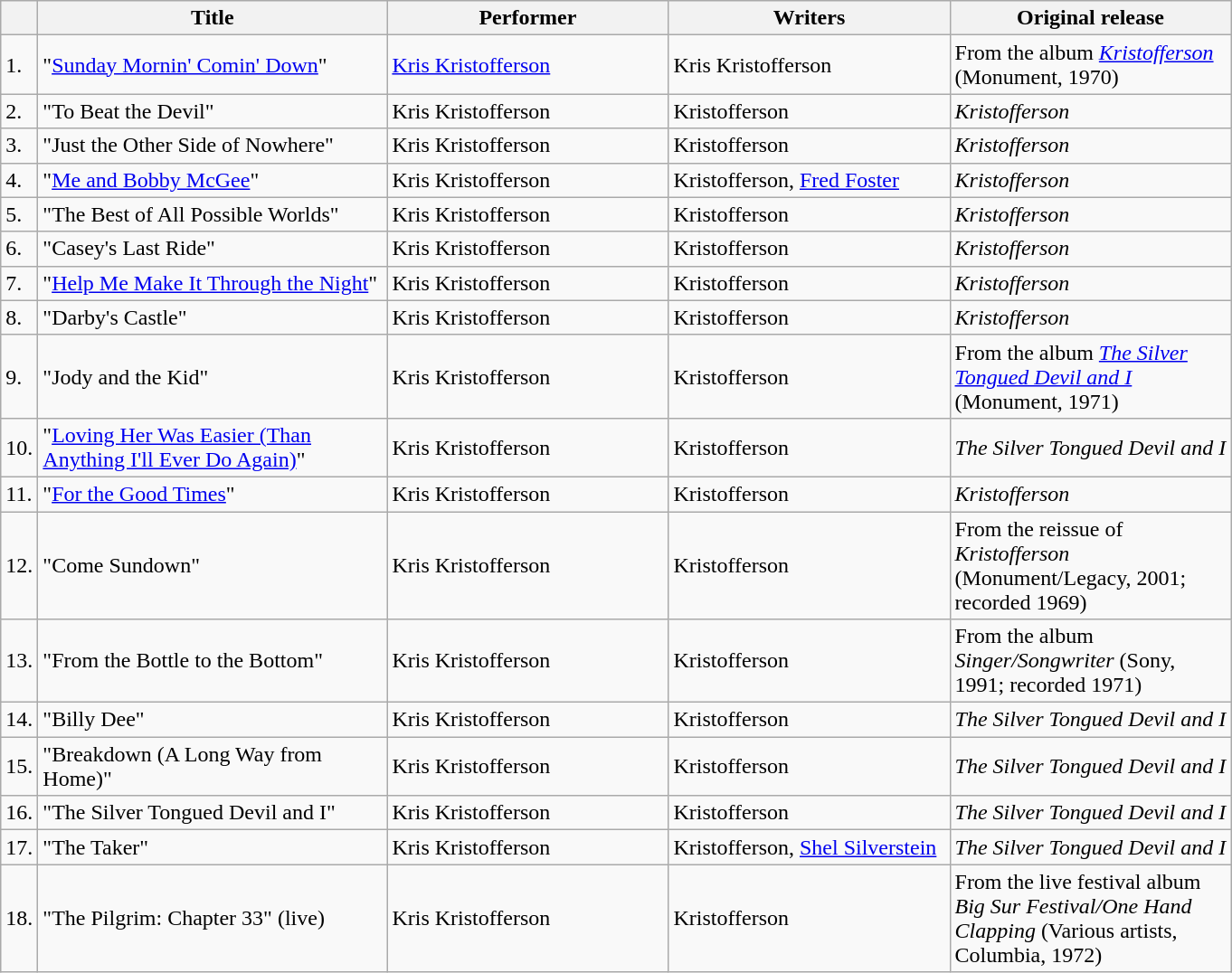<table class="wikitable">
<tr>
<th scope="col" width="20"></th>
<th scope="col" width="250">Title</th>
<th scope="col" width="200">Performer</th>
<th scope="col" width="200">Writers</th>
<th scope="col" width="200">Original release</th>
</tr>
<tr>
<td>1.</td>
<td>"<a href='#'>Sunday Mornin' Comin' Down</a>"</td>
<td><a href='#'>Kris Kristofferson</a></td>
<td>Kris Kristofferson</td>
<td>From the album <em><a href='#'>Kristofferson</a></em> (Monument, 1970)</td>
</tr>
<tr>
<td>2.</td>
<td>"To Beat the Devil"</td>
<td>Kris Kristofferson</td>
<td>Kristofferson</td>
<td><em>Kristofferson</em></td>
</tr>
<tr>
<td>3.</td>
<td>"Just the Other Side of Nowhere"</td>
<td>Kris Kristofferson</td>
<td>Kristofferson</td>
<td><em>Kristofferson</em></td>
</tr>
<tr>
<td>4.</td>
<td>"<a href='#'>Me and Bobby McGee</a>"</td>
<td>Kris Kristofferson</td>
<td>Kristofferson, <a href='#'>Fred Foster</a></td>
<td><em>Kristofferson</em></td>
</tr>
<tr>
<td>5.</td>
<td>"The Best of All Possible Worlds"</td>
<td>Kris Kristofferson</td>
<td>Kristofferson</td>
<td><em>Kristofferson</em></td>
</tr>
<tr>
<td>6.</td>
<td>"Casey's Last Ride"</td>
<td>Kris Kristofferson</td>
<td>Kristofferson</td>
<td><em>Kristofferson</em></td>
</tr>
<tr>
<td>7.</td>
<td>"<a href='#'>Help Me Make It Through the Night</a>"</td>
<td>Kris Kristofferson</td>
<td>Kristofferson</td>
<td><em>Kristofferson</em></td>
</tr>
<tr>
<td>8.</td>
<td>"Darby's Castle"</td>
<td>Kris Kristofferson</td>
<td>Kristofferson</td>
<td><em>Kristofferson</em></td>
</tr>
<tr>
<td>9.</td>
<td>"Jody and the Kid"</td>
<td>Kris Kristofferson</td>
<td>Kristofferson</td>
<td>From the album <em><a href='#'>The Silver Tongued Devil and I</a></em> (Monument, 1971)</td>
</tr>
<tr>
<td>10.</td>
<td>"<a href='#'>Loving Her Was Easier (Than Anything I'll Ever Do Again)</a>"</td>
<td>Kris Kristofferson</td>
<td>Kristofferson</td>
<td><em>The Silver Tongued Devil and I</em></td>
</tr>
<tr>
<td>11.</td>
<td>"<a href='#'>For the Good Times</a>"</td>
<td>Kris Kristofferson</td>
<td>Kristofferson</td>
<td><em>Kristofferson</em></td>
</tr>
<tr>
<td>12.</td>
<td>"Come Sundown"</td>
<td>Kris Kristofferson</td>
<td>Kristofferson</td>
<td>From the reissue of <em>Kristofferson</em> (Monument/Legacy, 2001; recorded 1969)</td>
</tr>
<tr>
<td>13.</td>
<td>"From the Bottle to the Bottom"</td>
<td>Kris Kristofferson</td>
<td>Kristofferson</td>
<td>From the album <em>Singer/Songwriter</em> (Sony, 1991; recorded 1971)</td>
</tr>
<tr>
<td>14.</td>
<td>"Billy Dee"</td>
<td>Kris Kristofferson</td>
<td>Kristofferson</td>
<td><em>The Silver Tongued Devil and I</em></td>
</tr>
<tr>
<td>15.</td>
<td>"Breakdown (A Long Way from Home)"</td>
<td>Kris Kristofferson</td>
<td>Kristofferson</td>
<td><em>The Silver Tongued Devil and I</em></td>
</tr>
<tr>
<td>16.</td>
<td>"The Silver Tongued Devil and I"</td>
<td>Kris Kristofferson</td>
<td>Kristofferson</td>
<td><em>The Silver Tongued Devil and I</em></td>
</tr>
<tr>
<td>17.</td>
<td>"The Taker"</td>
<td>Kris Kristofferson</td>
<td>Kristofferson, <a href='#'>Shel Silverstein</a></td>
<td><em>The Silver Tongued Devil and I</em></td>
</tr>
<tr>
<td>18.</td>
<td>"The Pilgrim: Chapter 33" (live)</td>
<td>Kris Kristofferson</td>
<td>Kristofferson</td>
<td>From the live festival album <em>Big Sur Festival/One Hand Clapping</em> (Various artists, Columbia, 1972)</td>
</tr>
</table>
